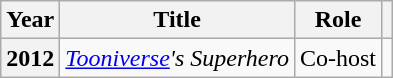<table class="wikitable plainrowheaders">
<tr>
<th scope="col">Year</th>
<th scope="col">Title</th>
<th scope="col">Role</th>
<th scope="col" class="unsortable"></th>
</tr>
<tr>
<th scope="row">2012</th>
<td><em><a href='#'>Tooniverse</a>'s Superhero</em></td>
<td>Co-host</td>
<td style="text-align:center"></td>
</tr>
</table>
